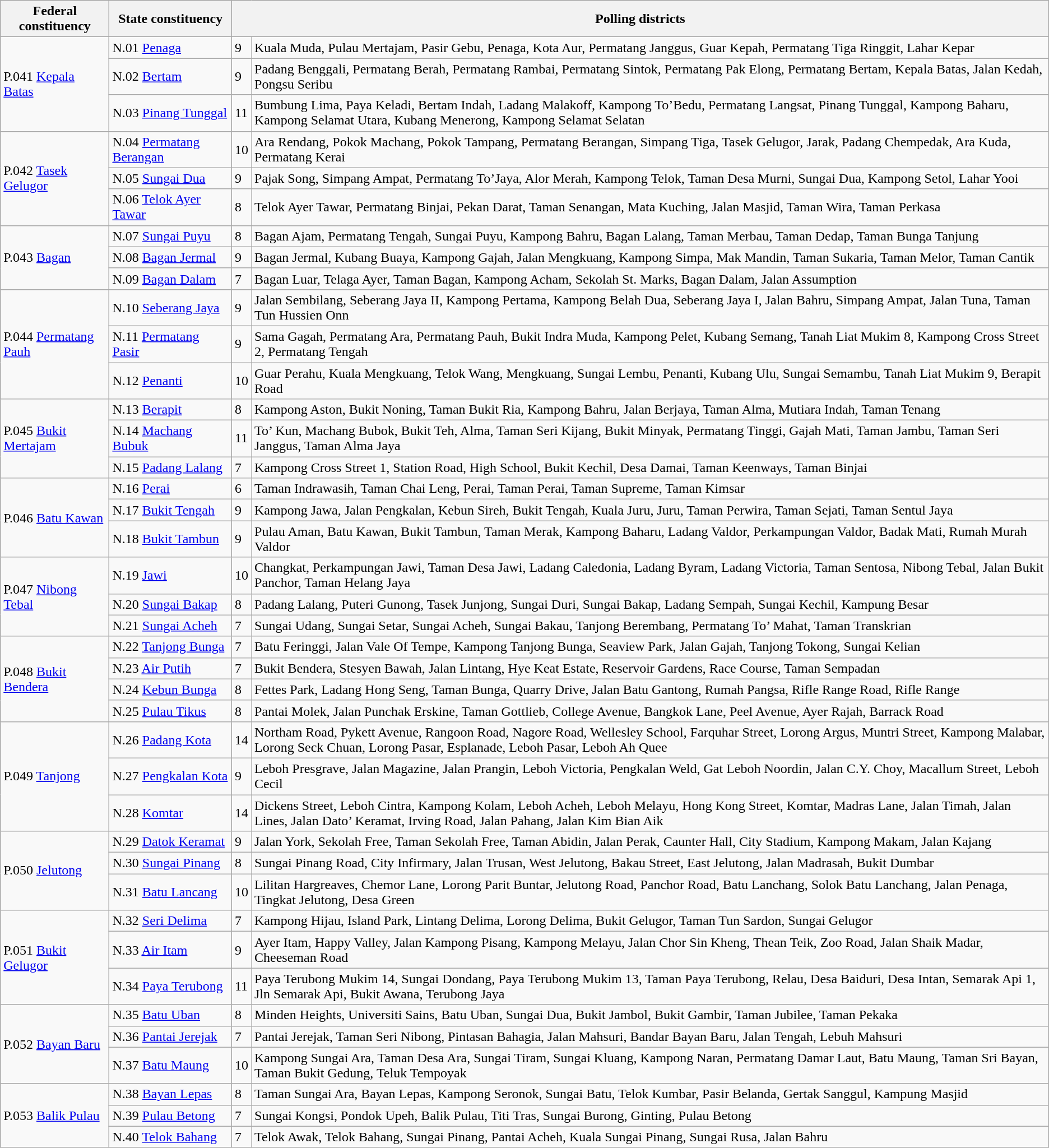<table class="wikitable sortable">
<tr>
<th>Federal constituency</th>
<th>State constituency</th>
<th colspan=2>Polling districts</th>
</tr>
<tr>
<td rowspan=3>P.041 <a href='#'>Kepala Batas</a></td>
<td>N.01 <a href='#'>Penaga</a></td>
<td>9</td>
<td>Kuala Muda, Pulau Mertajam, Pasir Gebu, Penaga, Kota Aur, Permatang Janggus, Guar Kepah, Permatang Tiga Ringgit, Lahar Kepar</td>
</tr>
<tr>
<td>N.02 <a href='#'>Bertam</a></td>
<td>9</td>
<td>Padang Benggali, Permatang Berah, Permatang Rambai, Permatang Sintok, Permatang Pak Elong, Permatang Bertam, Kepala Batas, Jalan Kedah, Pongsu Seribu</td>
</tr>
<tr>
<td>N.03 <a href='#'>Pinang Tunggal</a></td>
<td>11</td>
<td>Bumbung Lima, Paya Keladi, Bertam Indah, Ladang Malakoff, Kampong To’Bedu, Permatang Langsat, Pinang Tunggal, Kampong Baharu, Kampong Selamat Utara, Kubang Menerong, Kampong Selamat Selatan</td>
</tr>
<tr>
<td rowspan=3>P.042 <a href='#'>Tasek Gelugor</a></td>
<td>N.04 <a href='#'>Permatang Berangan</a></td>
<td>10</td>
<td>Ara Rendang, Pokok Machang, Pokok Tampang, Permatang Berangan, Simpang Tiga, Tasek Gelugor, Jarak, Padang Chempedak, Ara Kuda, Permatang Kerai</td>
</tr>
<tr>
<td>N.05 <a href='#'>Sungai Dua</a></td>
<td>9</td>
<td>Pajak Song, Simpang Ampat, Permatang To’Jaya, Alor Merah, Kampong Telok, Taman Desa Murni, Sungai Dua, Kampong Setol, Lahar Yooi</td>
</tr>
<tr>
<td>N.06 <a href='#'>Telok Ayer Tawar</a></td>
<td>8</td>
<td>Telok Ayer Tawar, Permatang Binjai, Pekan Darat, Taman Senangan, Mata Kuching, Jalan Masjid, Taman Wira, Taman Perkasa</td>
</tr>
<tr>
<td rowspan=3>P.043 <a href='#'>Bagan</a></td>
<td>N.07 <a href='#'>Sungai Puyu</a></td>
<td>8</td>
<td>Bagan Ajam, Permatang Tengah, Sungai Puyu, Kampong Bahru, Bagan Lalang, Taman Merbau, Taman Dedap, Taman Bunga Tanjung</td>
</tr>
<tr>
<td>N.08 <a href='#'>Bagan Jermal</a></td>
<td>9</td>
<td>Bagan Jermal, Kubang Buaya, Kampong Gajah, Jalan Mengkuang, Kampong Simpa, Mak Mandin, Taman Sukaria, Taman Melor, Taman Cantik</td>
</tr>
<tr>
<td>N.09 <a href='#'>Bagan Dalam</a></td>
<td>7</td>
<td>Bagan Luar, Telaga Ayer, Taman Bagan, Kampong Acham, Sekolah St. Marks, Bagan Dalam, Jalan Assumption</td>
</tr>
<tr>
<td rowspan=3>P.044 <a href='#'>Permatang Pauh</a></td>
<td>N.10 <a href='#'>Seberang Jaya</a></td>
<td>9</td>
<td>Jalan Sembilang, Seberang Jaya II, Kampong Pertama, Kampong Belah Dua, Seberang Jaya I, Jalan Bahru, Simpang Ampat, Jalan Tuna, Taman Tun Hussien Onn</td>
</tr>
<tr>
<td>N.11 <a href='#'>Permatang Pasir</a></td>
<td>9</td>
<td>Sama Gagah, Permatang Ara, Permatang Pauh, Bukit Indra Muda, Kampong Pelet, Kubang Semang, Tanah Liat Mukim 8, Kampong Cross Street 2, Permatang Tengah</td>
</tr>
<tr>
<td>N.12 <a href='#'>Penanti</a></td>
<td>10</td>
<td>Guar Perahu, Kuala Mengkuang, Telok Wang, Mengkuang, Sungai Lembu, Penanti, Kubang Ulu, Sungai Semambu, Tanah Liat Mukim 9, Berapit Road</td>
</tr>
<tr>
<td rowspan=3>P.045 <a href='#'>Bukit Mertajam</a></td>
<td>N.13 <a href='#'>Berapit</a></td>
<td>8</td>
<td>Kampong Aston, Bukit Noning, Taman Bukit Ria, Kampong Bahru, Jalan Berjaya, Taman Alma, Mutiara Indah, Taman Tenang</td>
</tr>
<tr>
<td>N.14 <a href='#'>Machang Bubuk</a></td>
<td>11</td>
<td>To’ Kun, Machang Bubok, Bukit Teh, Alma, Taman Seri Kijang, Bukit Minyak, Permatang Tinggi, Gajah Mati, Taman Jambu, Taman Seri Janggus, Taman Alma Jaya</td>
</tr>
<tr>
<td>N.15 <a href='#'>Padang Lalang</a></td>
<td>7</td>
<td>Kampong Cross Street 1, Station Road, High School, Bukit Kechil, Desa Damai, Taman Keenways, Taman Binjai</td>
</tr>
<tr>
<td rowspan=3>P.046 <a href='#'>Batu Kawan</a></td>
<td>N.16 <a href='#'>Perai</a></td>
<td>6</td>
<td>Taman Indrawasih, Taman Chai Leng, Perai, Taman Perai, Taman Supreme, Taman Kimsar</td>
</tr>
<tr>
<td>N.17 <a href='#'>Bukit Tengah</a></td>
<td>9</td>
<td>Kampong Jawa, Jalan Pengkalan, Kebun Sireh, Bukit Tengah, Kuala Juru, Juru, Taman Perwira, Taman Sejati, Taman Sentul Jaya</td>
</tr>
<tr>
<td>N.18 <a href='#'>Bukit Tambun</a></td>
<td>9</td>
<td>Pulau Aman, Batu Kawan, Bukit Tambun, Taman Merak, Kampong Baharu, Ladang Valdor, Perkampungan Valdor, Badak Mati, Rumah Murah Valdor</td>
</tr>
<tr>
<td rowspan=3>P.047 <a href='#'>Nibong Tebal</a></td>
<td>N.19 <a href='#'>Jawi</a></td>
<td>10</td>
<td>Changkat, Perkampungan Jawi, Taman Desa Jawi, Ladang Caledonia, Ladang Byram, Ladang Victoria, Taman Sentosa, Nibong Tebal, Jalan Bukit Panchor, Taman Helang Jaya</td>
</tr>
<tr>
<td>N.20 <a href='#'>Sungai Bakap</a></td>
<td>8</td>
<td>Padang Lalang, Puteri Gunong, Tasek Junjong, Sungai Duri, Sungai Bakap, Ladang Sempah, Sungai Kechil, Kampung Besar</td>
</tr>
<tr>
<td>N.21 <a href='#'>Sungai Acheh</a></td>
<td>7</td>
<td>Sungai Udang, Sungai Setar, Sungai Acheh, Sungai Bakau, Tanjong Berembang, Permatang To’ Mahat, Taman Transkrian</td>
</tr>
<tr>
<td rowspan=4>P.048 <a href='#'>Bukit Bendera</a></td>
<td>N.22 <a href='#'>Tanjong Bunga</a></td>
<td>7</td>
<td>Batu Feringgi, Jalan Vale Of Tempe, Kampong Tanjong Bunga, Seaview Park, Jalan Gajah, Tanjong Tokong, Sungai Kelian</td>
</tr>
<tr>
<td>N.23 <a href='#'>Air Putih</a></td>
<td>7</td>
<td>Bukit Bendera, Stesyen Bawah, Jalan Lintang, Hye Keat Estate, Reservoir Gardens, Race Course, Taman Sempadan</td>
</tr>
<tr>
<td>N.24 <a href='#'>Kebun Bunga</a></td>
<td>8</td>
<td>Fettes Park, Ladang Hong Seng, Taman Bunga, Quarry Drive, Jalan Batu Gantong, Rumah Pangsa, Rifle Range Road, Rifle Range</td>
</tr>
<tr>
<td>N.25 <a href='#'>Pulau Tikus</a></td>
<td>8</td>
<td>Pantai Molek, Jalan Punchak Erskine, Taman Gottlieb, College Avenue, Bangkok Lane, Peel Avenue, Ayer Rajah, Barrack Road</td>
</tr>
<tr>
<td rowspan=3>P.049 <a href='#'>Tanjong</a></td>
<td>N.26 <a href='#'>Padang Kota</a></td>
<td>14</td>
<td>Northam Road, Pykett Avenue, Rangoon Road, Nagore Road, Wellesley School, Farquhar Street, Lorong Argus, Muntri Street, Kampong Malabar, Lorong Seck Chuan, Lorong Pasar, Esplanade, Leboh Pasar, Leboh Ah Quee</td>
</tr>
<tr>
<td>N.27 <a href='#'>Pengkalan Kota</a></td>
<td>9</td>
<td>Leboh Presgrave, Jalan Magazine, Jalan Prangin, Leboh Victoria, Pengkalan Weld, Gat Leboh Noordin, Jalan C.Y. Choy, Macallum Street, Leboh Cecil</td>
</tr>
<tr>
<td>N.28 <a href='#'>Komtar</a></td>
<td>14</td>
<td>Dickens Street, Leboh Cintra, Kampong Kolam, Leboh Acheh, Leboh Melayu, Hong Kong Street, Komtar, Madras Lane, Jalan Timah, Jalan Lines, Jalan Dato’ Keramat, Irving Road, Jalan Pahang, Jalan Kim Bian Aik</td>
</tr>
<tr>
<td rowspan=3>P.050 <a href='#'>Jelutong</a></td>
<td>N.29 <a href='#'>Datok Keramat</a></td>
<td>9</td>
<td>Jalan York, Sekolah Free, Taman Sekolah Free, Taman Abidin, Jalan Perak, Caunter Hall, City Stadium, Kampong Makam, Jalan Kajang</td>
</tr>
<tr>
<td>N.30 <a href='#'>Sungai Pinang</a></td>
<td>8</td>
<td>Sungai Pinang Road, City Infirmary, Jalan Trusan, West Jelutong, Bakau Street, East Jelutong, Jalan Madrasah, Bukit Dumbar</td>
</tr>
<tr>
<td>N.31 <a href='#'>Batu Lancang</a></td>
<td>10</td>
<td>Lilitan Hargreaves, Chemor Lane, Lorong Parit Buntar, Jelutong Road, Panchor Road, Batu Lanchang, Solok Batu Lanchang, Jalan Penaga, Tingkat Jelutong, Desa Green</td>
</tr>
<tr>
<td rowspan=3>P.051 <a href='#'>Bukit Gelugor</a></td>
<td>N.32 <a href='#'>Seri Delima</a></td>
<td>7</td>
<td>Kampong Hijau, Island Park, Lintang Delima, Lorong Delima, Bukit Gelugor, Taman Tun Sardon, Sungai Gelugor</td>
</tr>
<tr>
<td>N.33 <a href='#'>Air Itam</a></td>
<td>9</td>
<td>Ayer Itam, Happy Valley, Jalan Kampong Pisang, Kampong Melayu, Jalan Chor Sin Kheng, Thean Teik, Zoo Road, Jalan Shaik Madar, Cheeseman Road</td>
</tr>
<tr>
<td>N.34 <a href='#'>Paya Terubong</a></td>
<td>11</td>
<td>Paya Terubong Mukim 14, Sungai Dondang, Paya Terubong Mukim 13, Taman Paya Terubong, Relau, Desa Baiduri, Desa Intan, Semarak Api 1, Jln Semarak Api, Bukit Awana, Terubong Jaya</td>
</tr>
<tr>
<td rowspan=3>P.052 <a href='#'>Bayan Baru</a></td>
<td>N.35 <a href='#'>Batu Uban</a></td>
<td>8</td>
<td>Minden Heights, Universiti Sains, Batu Uban, Sungai Dua, Bukit Jambol, Bukit Gambir, Taman Jubilee, Taman Pekaka</td>
</tr>
<tr>
<td>N.36 <a href='#'>Pantai Jerejak</a></td>
<td>7</td>
<td>Pantai Jerejak, Taman Seri Nibong, Pintasan Bahagia, Jalan Mahsuri, Bandar Bayan Baru, Jalan Tengah, Lebuh Mahsuri</td>
</tr>
<tr>
<td>N.37 <a href='#'>Batu Maung</a></td>
<td>10</td>
<td>Kampong Sungai Ara, Taman Desa Ara, Sungai Tiram, Sungai Kluang, Kampong Naran, Permatang Damar Laut, Batu Maung, Taman Sri Bayan, Taman Bukit Gedung, Teluk Tempoyak</td>
</tr>
<tr>
<td rowspan=3>P.053 <a href='#'>Balik Pulau</a></td>
<td>N.38 <a href='#'>Bayan Lepas</a></td>
<td>8</td>
<td>Taman Sungai Ara, Bayan Lepas, Kampong Seronok, Sungai Batu, Telok Kumbar, Pasir Belanda, Gertak Sanggul, Kampung Masjid</td>
</tr>
<tr>
<td>N.39 <a href='#'>Pulau Betong</a></td>
<td>7</td>
<td>Sungai Kongsi, Pondok Upeh, Balik Pulau, Titi Tras, Sungai Burong, Ginting, Pulau Betong</td>
</tr>
<tr>
<td>N.40 <a href='#'>Telok Bahang</a></td>
<td>7</td>
<td>Telok Awak, Telok Bahang, Sungai Pinang, Pantai Acheh, Kuala Sungai Pinang, Sungai Rusa, Jalan Bahru</td>
</tr>
</table>
